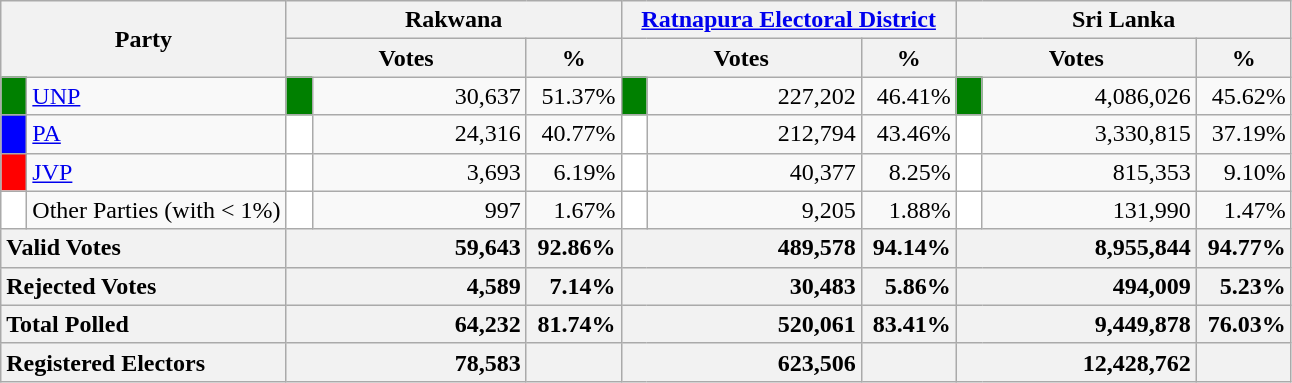<table class="wikitable">
<tr>
<th colspan="2" width="144px"rowspan="2">Party</th>
<th colspan="3" width="216px">Rakwana</th>
<th colspan="3" width="216px"><a href='#'>Ratnapura Electoral District</a></th>
<th colspan="3" width="216px">Sri Lanka</th>
</tr>
<tr>
<th colspan="2" width="144px">Votes</th>
<th>%</th>
<th colspan="2" width="144px">Votes</th>
<th>%</th>
<th colspan="2" width="144px">Votes</th>
<th>%</th>
</tr>
<tr>
<td style="background-color:green;" width="10px"></td>
<td style="text-align:left;"><a href='#'>UNP</a></td>
<td style="background-color:green;" width="10px"></td>
<td style="text-align:right;">30,637</td>
<td style="text-align:right;">51.37%</td>
<td style="background-color:green;" width="10px"></td>
<td style="text-align:right;">227,202</td>
<td style="text-align:right;">46.41%</td>
<td style="background-color:green;" width="10px"></td>
<td style="text-align:right;">4,086,026</td>
<td style="text-align:right;">45.62%</td>
</tr>
<tr>
<td style="background-color:blue;" width="10px"></td>
<td style="text-align:left;"><a href='#'>PA</a></td>
<td style="background-color:white;" width="10px"></td>
<td style="text-align:right;">24,316</td>
<td style="text-align:right;">40.77%</td>
<td style="background-color:white;" width="10px"></td>
<td style="text-align:right;">212,794</td>
<td style="text-align:right;">43.46%</td>
<td style="background-color:white;" width="10px"></td>
<td style="text-align:right;">3,330,815</td>
<td style="text-align:right;">37.19%</td>
</tr>
<tr>
<td style="background-color:red;" width="10px"></td>
<td style="text-align:left;"><a href='#'>JVP</a></td>
<td style="background-color:white;" width="10px"></td>
<td style="text-align:right;">3,693</td>
<td style="text-align:right;">6.19%</td>
<td style="background-color:white;" width="10px"></td>
<td style="text-align:right;">40,377</td>
<td style="text-align:right;">8.25%</td>
<td style="background-color:white;" width="10px"></td>
<td style="text-align:right;">815,353</td>
<td style="text-align:right;">9.10%</td>
</tr>
<tr>
<td style="background-color:white;" width="10px"></td>
<td style="text-align:left;">Other Parties (with < 1%)</td>
<td style="background-color:white;" width="10px"></td>
<td style="text-align:right;">997</td>
<td style="text-align:right;">1.67%</td>
<td style="background-color:white;" width="10px"></td>
<td style="text-align:right;">9,205</td>
<td style="text-align:right;">1.88%</td>
<td style="background-color:white;" width="10px"></td>
<td style="text-align:right;">131,990</td>
<td style="text-align:right;">1.47%</td>
</tr>
<tr>
<th colspan="2" width="144px"style="text-align:left;">Valid Votes</th>
<th style="text-align:right;"colspan="2" width="144px">59,643</th>
<th style="text-align:right;">92.86%</th>
<th style="text-align:right;"colspan="2" width="144px">489,578</th>
<th style="text-align:right;">94.14%</th>
<th style="text-align:right;"colspan="2" width="144px">8,955,844</th>
<th style="text-align:right;">94.77%</th>
</tr>
<tr>
<th colspan="2" width="144px"style="text-align:left;">Rejected Votes</th>
<th style="text-align:right;"colspan="2" width="144px">4,589</th>
<th style="text-align:right;">7.14%</th>
<th style="text-align:right;"colspan="2" width="144px">30,483</th>
<th style="text-align:right;">5.86%</th>
<th style="text-align:right;"colspan="2" width="144px">494,009</th>
<th style="text-align:right;">5.23%</th>
</tr>
<tr>
<th colspan="2" width="144px"style="text-align:left;">Total Polled</th>
<th style="text-align:right;"colspan="2" width="144px">64,232</th>
<th style="text-align:right;">81.74%</th>
<th style="text-align:right;"colspan="2" width="144px">520,061</th>
<th style="text-align:right;">83.41%</th>
<th style="text-align:right;"colspan="2" width="144px">9,449,878</th>
<th style="text-align:right;">76.03%</th>
</tr>
<tr>
<th colspan="2" width="144px"style="text-align:left;">Registered Electors</th>
<th style="text-align:right;"colspan="2" width="144px">78,583</th>
<th></th>
<th style="text-align:right;"colspan="2" width="144px">623,506</th>
<th></th>
<th style="text-align:right;"colspan="2" width="144px">12,428,762</th>
<th></th>
</tr>
</table>
